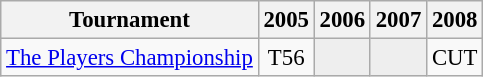<table class="wikitable" style="font-size:95%;text-align:center;">
<tr>
<th>Tournament</th>
<th>2005</th>
<th>2006</th>
<th>2007</th>
<th>2008</th>
</tr>
<tr>
<td align=left><a href='#'>The Players Championship</a></td>
<td>T56</td>
<td style="background:#eeeeee;"></td>
<td style="background:#eeeeee;"></td>
<td>CUT</td>
</tr>
</table>
